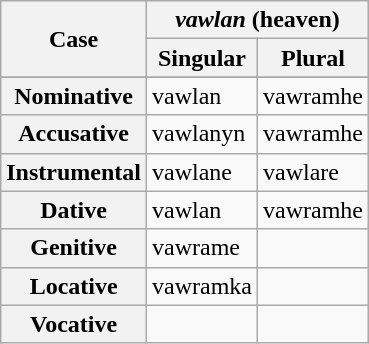<table class="wikitable">
<tr>
<th rowspan="2">Case</th>
<th colspan="2"><em>vawlan</em> (heaven)</th>
</tr>
<tr>
<th>Singular</th>
<th>Plural</th>
</tr>
<tr>
</tr>
<tr>
<th>Nominative</th>
<td>vawlan</td>
<td>vawramhe</td>
</tr>
<tr>
<th>Accusative</th>
<td>vawlanyn</td>
<td>vawramhe</td>
</tr>
<tr>
<th>Instrumental</th>
<td>vawlane</td>
<td>vawlare</td>
</tr>
<tr>
<th>Dative</th>
<td>vawlan</td>
<td>vawramhe</td>
</tr>
<tr>
<th>Genitive</th>
<td>vawrame</td>
<td></td>
</tr>
<tr>
<th>Locative</th>
<td>vawramka</td>
<td></td>
</tr>
<tr>
<th>Vocative</th>
<td></td>
<td></td>
</tr>
</table>
